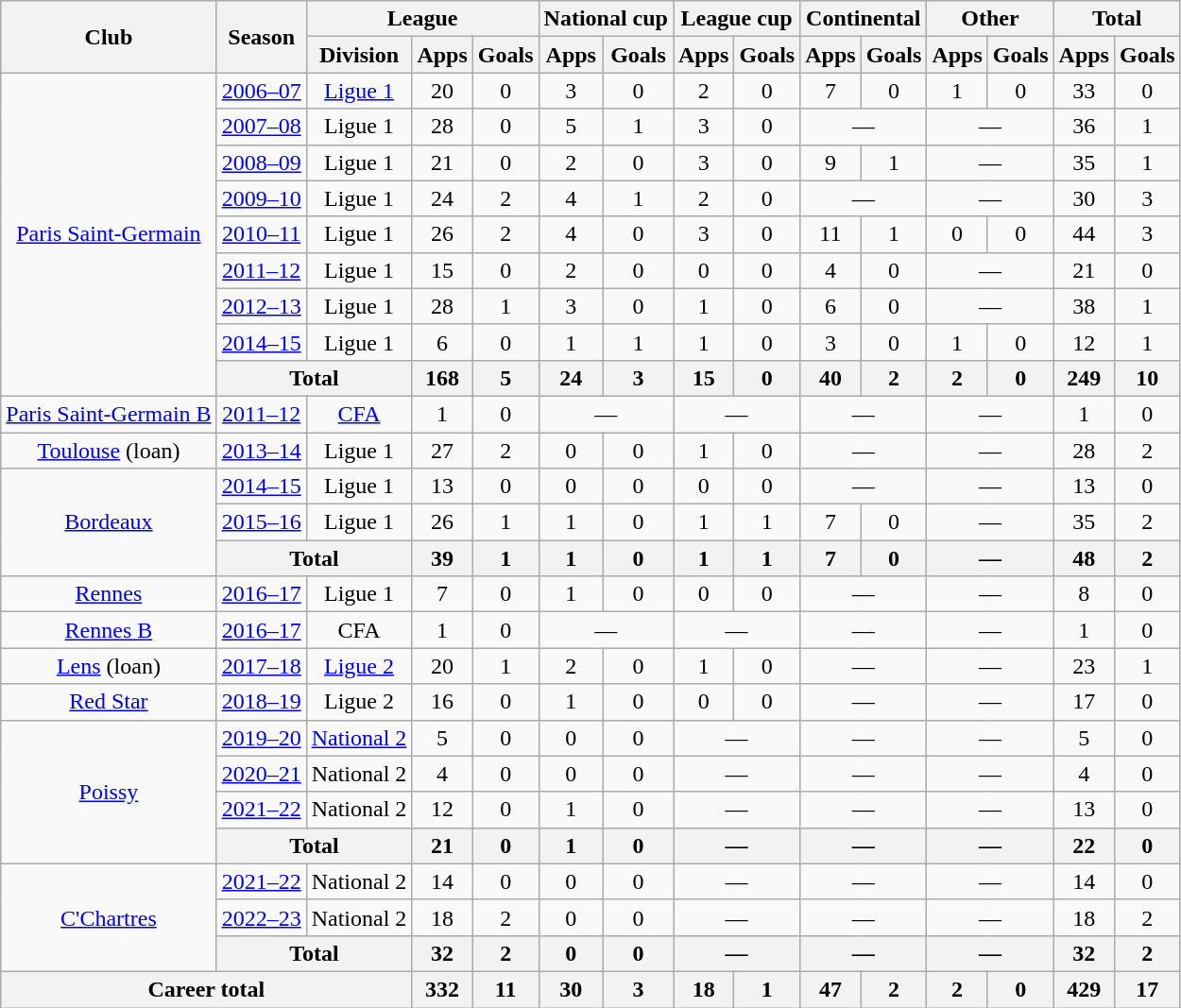<table class="wikitable" style="text-align:center">
<tr>
<th rowspan="2">Club</th>
<th rowspan="2">Season</th>
<th colspan="3">League</th>
<th colspan="2">National cup</th>
<th colspan="2">League cup</th>
<th colspan="2">Continental</th>
<th colspan="2">Other</th>
<th colspan="2">Total</th>
</tr>
<tr>
<th>Division</th>
<th>Apps</th>
<th>Goals</th>
<th>Apps</th>
<th>Goals</th>
<th>Apps</th>
<th>Goals</th>
<th>Apps</th>
<th>Goals</th>
<th>Apps</th>
<th>Goals</th>
<th>Apps</th>
<th>Goals</th>
</tr>
<tr>
<td rowspan="9"><a href='#'>Paris Saint-Germain</a></td>
<td><a href='#'>2006–07</a></td>
<td><a href='#'>Ligue 1</a></td>
<td>20</td>
<td>0</td>
<td>3</td>
<td>0</td>
<td>2</td>
<td>0</td>
<td>7</td>
<td>0</td>
<td>1</td>
<td>0</td>
<td>33</td>
<td>0</td>
</tr>
<tr>
<td><a href='#'>2007–08</a></td>
<td>Ligue 1</td>
<td>28</td>
<td>0</td>
<td>5</td>
<td>1</td>
<td>3</td>
<td>0</td>
<td colspan="2">—</td>
<td colspan="2">—</td>
<td>36</td>
<td>1</td>
</tr>
<tr>
<td><a href='#'>2008–09</a></td>
<td>Ligue 1</td>
<td>21</td>
<td>0</td>
<td>2</td>
<td>0</td>
<td>3</td>
<td>0</td>
<td>9</td>
<td>1</td>
<td colspan="2">—</td>
<td>35</td>
<td>1</td>
</tr>
<tr>
<td><a href='#'>2009–10</a></td>
<td>Ligue 1</td>
<td>24</td>
<td>2</td>
<td>4</td>
<td>1</td>
<td>2</td>
<td>0</td>
<td colspan="2">—</td>
<td colspan="2">—</td>
<td>30</td>
<td>3</td>
</tr>
<tr>
<td><a href='#'>2010–11</a></td>
<td>Ligue 1</td>
<td>26</td>
<td>2</td>
<td>4</td>
<td>0</td>
<td>3</td>
<td>0</td>
<td>11</td>
<td>1</td>
<td>0</td>
<td>0</td>
<td>44</td>
<td>3</td>
</tr>
<tr>
<td><a href='#'>2011–12</a></td>
<td>Ligue 1</td>
<td>15</td>
<td>0</td>
<td>2</td>
<td>0</td>
<td>0</td>
<td>0</td>
<td>4</td>
<td>0</td>
<td colspan="2">—</td>
<td>21</td>
<td>0</td>
</tr>
<tr>
<td><a href='#'>2012–13</a></td>
<td>Ligue 1</td>
<td>28</td>
<td>1</td>
<td>3</td>
<td>0</td>
<td>1</td>
<td>0</td>
<td>6</td>
<td>0</td>
<td colspan="2">—</td>
<td>38</td>
<td>1</td>
</tr>
<tr>
<td><a href='#'>2014–15</a></td>
<td>Ligue 1</td>
<td>6</td>
<td>0</td>
<td>1</td>
<td>1</td>
<td>1</td>
<td>0</td>
<td>3</td>
<td>0</td>
<td>1</td>
<td>0</td>
<td>12</td>
<td>1</td>
</tr>
<tr>
<th colspan="2">Total</th>
<th>168</th>
<th>5</th>
<th>24</th>
<th>3</th>
<th>15</th>
<th>0</th>
<th>40</th>
<th>2</th>
<th>2</th>
<th>0</th>
<th>249</th>
<th>10</th>
</tr>
<tr>
<td><a href='#'>Paris Saint-Germain B</a></td>
<td><a href='#'>2011–12</a></td>
<td><a href='#'>CFA</a></td>
<td>1</td>
<td>0</td>
<td colspan="2">—</td>
<td colspan="2">—</td>
<td colspan="2">—</td>
<td colspan="2">—</td>
<td>1</td>
<td>0</td>
</tr>
<tr>
<td><a href='#'>Toulouse</a> (loan)</td>
<td><a href='#'>2013–14</a></td>
<td>Ligue 1</td>
<td>27</td>
<td>2</td>
<td>0</td>
<td>0</td>
<td>1</td>
<td>0</td>
<td colspan="2">—</td>
<td colspan="2">—</td>
<td>28</td>
<td>2</td>
</tr>
<tr>
<td rowspan="3"><a href='#'>Bordeaux</a></td>
<td><a href='#'>2014–15</a></td>
<td>Ligue 1</td>
<td>13</td>
<td>0</td>
<td>0</td>
<td>0</td>
<td>0</td>
<td>0</td>
<td colspan="2">—</td>
<td colspan="2">—</td>
<td>13</td>
<td>0</td>
</tr>
<tr>
<td><a href='#'>2015–16</a></td>
<td>Ligue 1</td>
<td>26</td>
<td>1</td>
<td>1</td>
<td>0</td>
<td>1</td>
<td>1</td>
<td>7</td>
<td>0</td>
<td colspan="2">—</td>
<td>35</td>
<td>2</td>
</tr>
<tr>
<th colspan="2">Total</th>
<th>39</th>
<th>1</th>
<th>1</th>
<th>0</th>
<th>1</th>
<th>1</th>
<th>7</th>
<th>0</th>
<th colspan="2">—</th>
<th>48</th>
<th>2</th>
</tr>
<tr>
<td><a href='#'>Rennes</a></td>
<td><a href='#'>2016–17</a></td>
<td>Ligue 1</td>
<td>7</td>
<td>0</td>
<td>1</td>
<td>0</td>
<td>0</td>
<td>0</td>
<td colspan="2">—</td>
<td colspan="2">—</td>
<td>8</td>
<td>0</td>
</tr>
<tr>
<td><a href='#'>Rennes B</a></td>
<td><a href='#'>2016–17</a></td>
<td>CFA</td>
<td>1</td>
<td>0</td>
<td colspan="2">—</td>
<td colspan="2">—</td>
<td colspan="2">—</td>
<td colspan="2">—</td>
<td>1</td>
<td>0</td>
</tr>
<tr>
<td><a href='#'>Lens</a> (loan)</td>
<td><a href='#'>2017–18</a></td>
<td><a href='#'>Ligue 2</a></td>
<td>20</td>
<td>1</td>
<td>2</td>
<td>0</td>
<td>1</td>
<td>0</td>
<td colspan="2">—</td>
<td colspan="2">—</td>
<td>23</td>
<td>1</td>
</tr>
<tr>
<td><a href='#'>Red Star</a></td>
<td><a href='#'>2018–19</a></td>
<td>Ligue 2</td>
<td>16</td>
<td>0</td>
<td>1</td>
<td>0</td>
<td>0</td>
<td>0</td>
<td colspan="2">—</td>
<td colspan="2">—</td>
<td>17</td>
<td>0</td>
</tr>
<tr>
<td rowspan="4"><a href='#'>Poissy</a></td>
<td><a href='#'>2019–20</a></td>
<td><a href='#'>National 2</a></td>
<td>5</td>
<td>0</td>
<td>0</td>
<td>0</td>
<td colspan="2">—</td>
<td colspan="2">—</td>
<td colspan="2">—</td>
<td>5</td>
<td>0</td>
</tr>
<tr>
<td><a href='#'>2020–21</a></td>
<td>National 2</td>
<td>4</td>
<td>0</td>
<td>0</td>
<td>0</td>
<td colspan="2">—</td>
<td colspan="2">—</td>
<td colspan="2">—</td>
<td>4</td>
<td>0</td>
</tr>
<tr>
<td><a href='#'>2021–22</a></td>
<td>National 2</td>
<td>12</td>
<td>0</td>
<td>1</td>
<td>0</td>
<td colspan="2">—</td>
<td colspan="2">—</td>
<td colspan="2">—</td>
<td>13</td>
<td>0</td>
</tr>
<tr>
<th colspan="2">Total</th>
<th>21</th>
<th>0</th>
<th>1</th>
<th>0</th>
<th colspan="2">—</th>
<th colspan="2">—</th>
<th colspan="2">—</th>
<th>22</th>
<th>0</th>
</tr>
<tr>
<td rowspan="3"><a href='#'>C'Chartres</a></td>
<td><a href='#'>2021–22</a></td>
<td>National 2</td>
<td>14</td>
<td>0</td>
<td>0</td>
<td>0</td>
<td colspan="2">—</td>
<td colspan="2">—</td>
<td colspan="2">—</td>
<td>14</td>
<td>0</td>
</tr>
<tr>
<td><a href='#'>2022–23</a></td>
<td>National 2</td>
<td>18</td>
<td>2</td>
<td>0</td>
<td>0</td>
<td colspan="2">—</td>
<td colspan="2">—</td>
<td colspan="2">—</td>
<td>18</td>
<td>2</td>
</tr>
<tr>
<th colspan="2">Total</th>
<th>32</th>
<th>2</th>
<th>0</th>
<th>0</th>
<th colspan="2">—</th>
<th colspan="2">—</th>
<th colspan="2">—</th>
<th>32</th>
<th>2</th>
</tr>
<tr>
<th colspan="3">Career total</th>
<th>332</th>
<th>11</th>
<th>30</th>
<th>3</th>
<th>18</th>
<th>1</th>
<th>47</th>
<th>2</th>
<th>2</th>
<th>0</th>
<th>429</th>
<th>17</th>
</tr>
</table>
